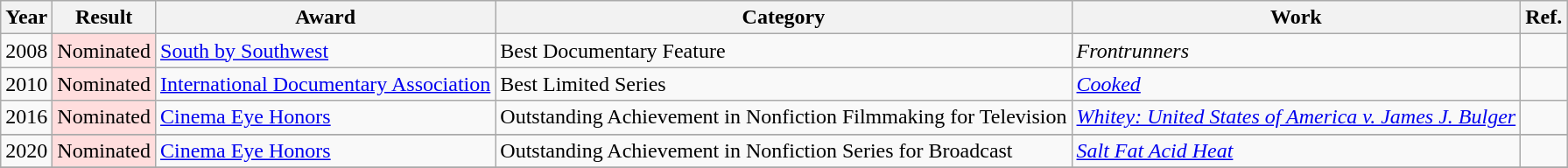<table class="wikitable">
<tr>
<th>Year</th>
<th>Result</th>
<th>Award</th>
<th>Category</th>
<th>Work</th>
<th>Ref.</th>
</tr>
<tr>
<td>2008</td>
<td style="background: #ffdddd">Nominated</td>
<td><a href='#'>South by Southwest</a></td>
<td>Best Documentary Feature</td>
<td><em>Frontrunners</em></td>
<td></td>
</tr>
<tr>
<td rowspan="1">2010</td>
<td style="background: #ffdddd">Nominated</td>
<td><a href='#'>International Documentary Association</a></td>
<td>Best Limited Series</td>
<td><em><a href='#'>Cooked</a></em></td>
<td></td>
</tr>
<tr>
<td rowspan="1">2016</td>
<td style="background: #ffdddd">Nominated</td>
<td><a href='#'>Cinema Eye Honors</a></td>
<td>Outstanding Achievement in Nonfiction Filmmaking for Television</td>
<td><em><a href='#'>Whitey: United States of America v. James J. Bulger</a></em></td>
<td></td>
</tr>
<tr>
</tr>
<tr>
<td rowspan="1">2020</td>
<td style="background: #ffdddd">Nominated</td>
<td><a href='#'>Cinema Eye Honors</a></td>
<td>Outstanding Achievement in Nonfiction Series for Broadcast</td>
<td><em><a href='#'>Salt Fat Acid Heat</a></em></td>
<td></td>
</tr>
<tr>
</tr>
</table>
